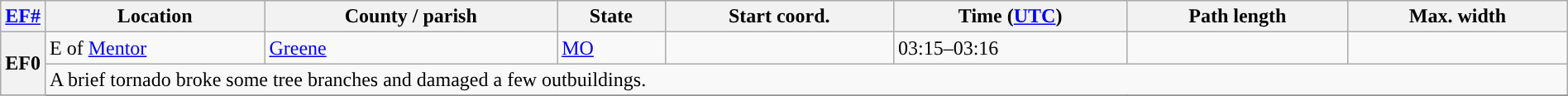<table class="wikitable sortable" style="width:100%;">
<tr>
<th scope="col" width="2%" align="center"><a href='#'>EF#</a></th>
<th scope="col" align="center" class="unsortable">Location</th>
<th scope="col" align="center" class="unsortable">County / parish</th>
<th scope="col" align="center">State</th>
<th scope="col" align="center">Start coord.</th>
<th scope="col" align="center">Time (<a href='#'>UTC</a>)</th>
<th scope="col" align="center">Path length</th>
<th scope="col" align="center">Max. width</th>
</tr>
<tr>
<th scope="row" rowspan="2" style="background-color:#">EF0</th>
<td>E of <a href='#'>Mentor</a></td>
<td><a href='#'>Greene</a></td>
<td><a href='#'>MO</a></td>
<td></td>
<td>03:15–03:16</td>
<td></td>
<td></td>
</tr>
<tr class="expand-child">
<td colspan="8" style=" border-bottom: 1px solid black;">A brief tornado broke some tree branches and damaged a few outbuildings.</td>
</tr>
<tr>
</tr>
</table>
